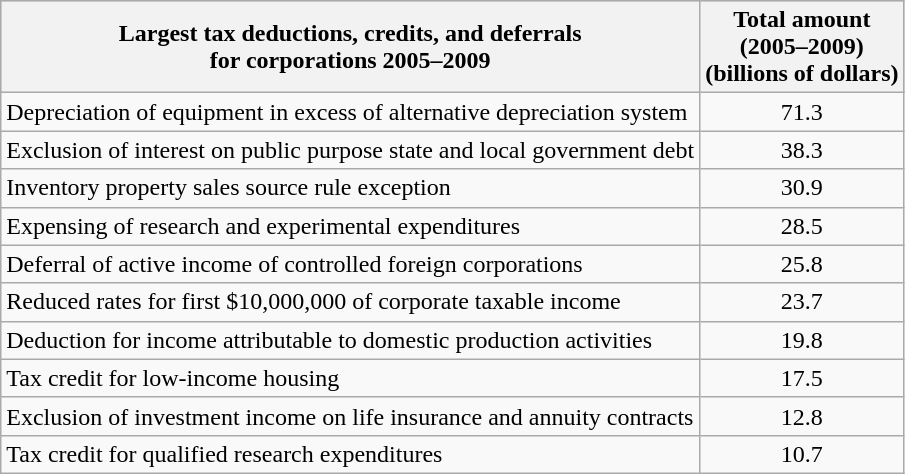<table class="wikitable" border="1">
<tr style="background:#CCC;">
<th><strong>Largest tax deductions, credits, and deferrals <br> for corporations 2005–2009</strong></th>
<th><strong>Total amount <br> (2005–2009) <br>(billions of dollars)</strong></th>
</tr>
<tr>
<td>Depreciation of equipment in excess of alternative depreciation system</td>
<td style="text-align: center;">71.3</td>
</tr>
<tr>
<td>Exclusion of interest on public purpose state and local government debt</td>
<td style="text-align: center;">38.3</td>
</tr>
<tr>
<td>Inventory property sales source rule exception</td>
<td style="text-align: center;">30.9</td>
</tr>
<tr>
<td>Expensing of research and experimental expenditures</td>
<td style="text-align: center;">28.5</td>
</tr>
<tr>
<td>Deferral of active income of controlled foreign corporations</td>
<td style="text-align: center;">25.8</td>
</tr>
<tr>
<td>Reduced rates for first $10,000,000 of corporate taxable income</td>
<td style="text-align: center;">23.7</td>
</tr>
<tr>
<td>Deduction for income attributable to domestic production activities</td>
<td style="text-align: center;">19.8</td>
</tr>
<tr>
<td>Tax credit for low-income housing</td>
<td style="text-align: center;">17.5</td>
</tr>
<tr>
<td>Exclusion of investment income on life insurance and annuity contracts</td>
<td style="text-align: center;">12.8</td>
</tr>
<tr>
<td>Tax credit for qualified research expenditures</td>
<td style="text-align: center;">10.7</td>
</tr>
</table>
